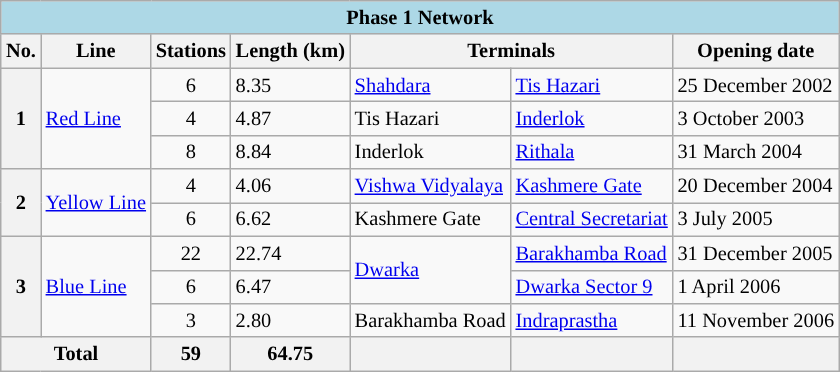<table class="wikitable sortable" style="font-size:85%;margin:auto">
<tr>
<th colspan="7" style="background:#ADD8E6;">Phase 1 Network</th>
</tr>
<tr>
<th>No.</th>
<th>Line</th>
<th>Stations</th>
<th>Length (km)</th>
<th colspan="2">Terminals</th>
<th>Opening date</th>
</tr>
<tr>
<th rowspan="3">1</th>
<td rowspan="3" style="background:#"><a href='#'><span>Red Line</span></a></td>
<td style="text-align:center;">6</td>
<td>8.35</td>
<td><a href='#'>Shahdara</a></td>
<td><a href='#'>Tis Hazari</a></td>
<td>25 December 2002</td>
</tr>
<tr>
<td style="text-align:center;">4</td>
<td>4.87</td>
<td>Tis Hazari</td>
<td><a href='#'>Inderlok</a></td>
<td>3 October 2003</td>
</tr>
<tr>
<td style="text-align:center;">8</td>
<td>8.84</td>
<td>Inderlok</td>
<td><a href='#'>Rithala</a></td>
<td>31 March 2004</td>
</tr>
<tr>
<th rowspan="2">2</th>
<td rowspan="2" style="background:#"><a href='#'><span>Yellow Line</span></a></td>
<td style="text-align:center;">4</td>
<td>4.06</td>
<td><a href='#'>Vishwa Vidyalaya</a></td>
<td><a href='#'>Kashmere Gate</a></td>
<td>20 December 2004</td>
</tr>
<tr>
<td style="text-align:center;">6</td>
<td>6.62</td>
<td>Kashmere Gate</td>
<td><a href='#'>Central Secretariat</a></td>
<td>3 July 2005</td>
</tr>
<tr>
<th rowspan="3">3</th>
<td rowspan="3" style="background:#"><a href='#'><span>Blue Line</span></a></td>
<td style="text-align:center;">22</td>
<td>22.74</td>
<td rowspan="2"><a href='#'>Dwarka</a></td>
<td><a href='#'>Barakhamba Road</a></td>
<td>31 December 2005</td>
</tr>
<tr>
<td style="text-align:center;">6</td>
<td>6.47</td>
<td><a href='#'>Dwarka Sector 9</a></td>
<td>1 April 2006</td>
</tr>
<tr>
<td style="text-align:center;">3</td>
<td>2.80</td>
<td>Barakhamba Road</td>
<td><a href='#'>Indraprastha</a></td>
<td>11 November 2006</td>
</tr>
<tr>
<th colspan="2">Total</th>
<th>59</th>
<th>64.75</th>
<th></th>
<th></th>
<th></th>
</tr>
</table>
